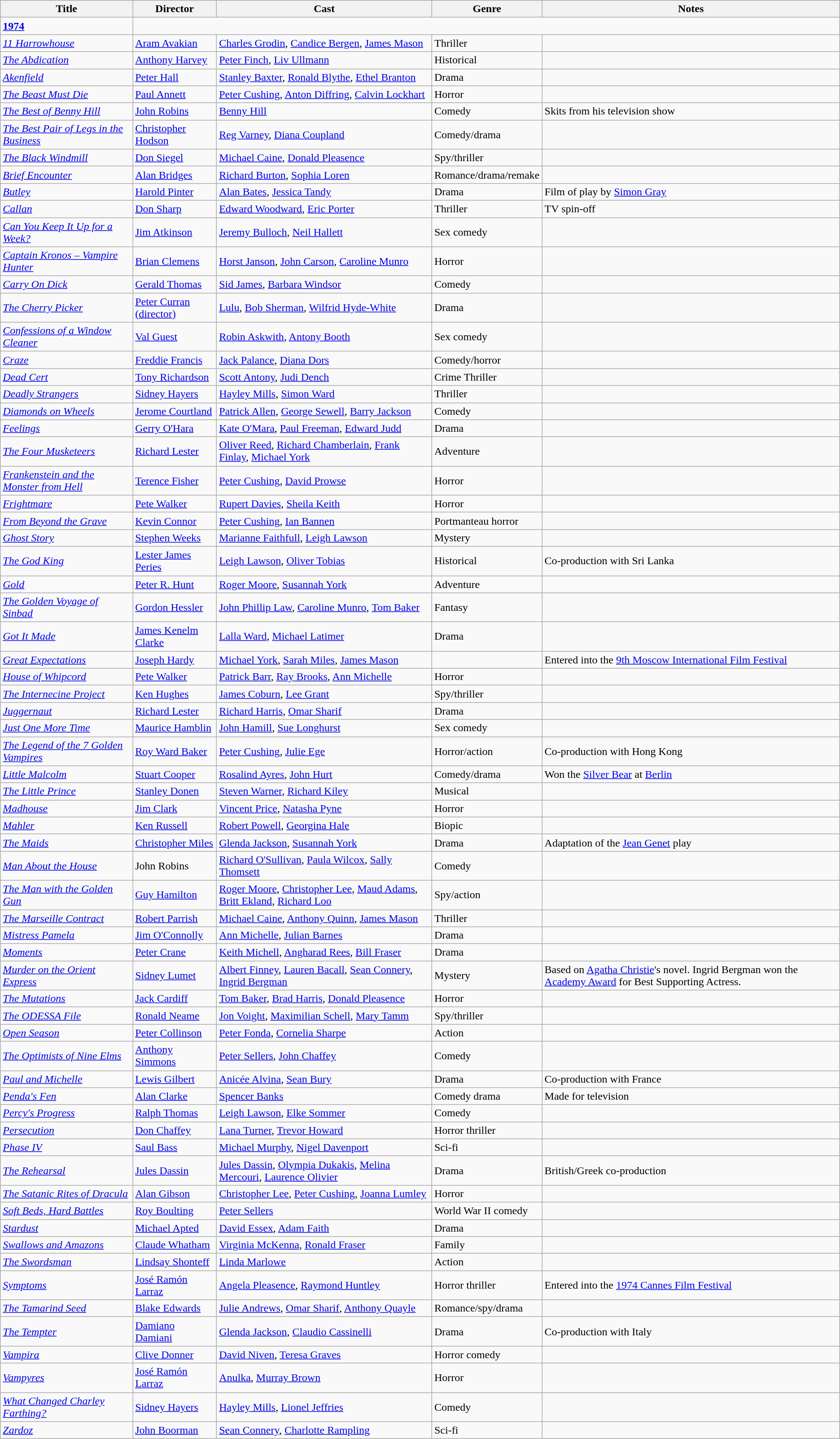<table class="wikitable">
<tr>
<th>Title</th>
<th>Director</th>
<th>Cast</th>
<th>Genre</th>
<th>Notes</th>
</tr>
<tr>
<td><strong><a href='#'>1974</a></strong></td>
</tr>
<tr>
<td><em><a href='#'>11 Harrowhouse</a></em></td>
<td><a href='#'>Aram Avakian</a></td>
<td><a href='#'>Charles Grodin</a>, <a href='#'>Candice Bergen</a>, <a href='#'>James Mason</a></td>
<td>Thriller</td>
<td></td>
</tr>
<tr>
<td><em><a href='#'>The Abdication</a></em></td>
<td><a href='#'>Anthony Harvey</a></td>
<td><a href='#'>Peter Finch</a>, <a href='#'>Liv Ullmann</a></td>
<td>Historical</td>
<td></td>
</tr>
<tr>
<td><em><a href='#'>Akenfield</a></em></td>
<td><a href='#'>Peter Hall</a></td>
<td><a href='#'>Stanley Baxter</a>, <a href='#'>Ronald Blythe</a>, <a href='#'>Ethel Branton</a></td>
<td>Drama</td>
<td></td>
</tr>
<tr>
<td><em><a href='#'>The Beast Must Die</a></em></td>
<td><a href='#'>Paul Annett</a></td>
<td><a href='#'>Peter Cushing</a>, <a href='#'>Anton Diffring</a>, <a href='#'>Calvin Lockhart</a></td>
<td>Horror</td>
<td></td>
</tr>
<tr>
<td><em><a href='#'>The Best of Benny Hill</a></em></td>
<td><a href='#'>John Robins</a></td>
<td><a href='#'>Benny Hill</a></td>
<td>Comedy</td>
<td>Skits from his television show</td>
</tr>
<tr>
<td><em><a href='#'>The Best Pair of Legs in the Business</a></em></td>
<td><a href='#'>Christopher Hodson</a></td>
<td><a href='#'>Reg Varney</a>, <a href='#'>Diana Coupland</a></td>
<td>Comedy/drama</td>
<td></td>
</tr>
<tr>
<td><em><a href='#'>The Black Windmill</a></em></td>
<td><a href='#'>Don Siegel</a></td>
<td><a href='#'>Michael Caine</a>, <a href='#'>Donald Pleasence</a></td>
<td>Spy/thriller</td>
<td></td>
</tr>
<tr>
<td><em><a href='#'>Brief Encounter</a></em></td>
<td><a href='#'>Alan Bridges</a></td>
<td><a href='#'>Richard Burton</a>, <a href='#'>Sophia Loren</a></td>
<td>Romance/drama/remake</td>
<td></td>
</tr>
<tr>
<td><em><a href='#'>Butley</a></em></td>
<td><a href='#'>Harold Pinter</a></td>
<td><a href='#'>Alan Bates</a>, <a href='#'>Jessica Tandy</a></td>
<td>Drama</td>
<td>Film of play by <a href='#'>Simon Gray</a></td>
</tr>
<tr>
<td><em><a href='#'>Callan</a></em></td>
<td><a href='#'>Don Sharp</a></td>
<td><a href='#'>Edward Woodward</a>, <a href='#'>Eric Porter</a></td>
<td>Thriller</td>
<td>TV spin-off</td>
</tr>
<tr>
<td><em><a href='#'>Can You Keep It Up for a Week?</a></em></td>
<td><a href='#'>Jim Atkinson</a></td>
<td><a href='#'>Jeremy Bulloch</a>, <a href='#'>Neil Hallett</a></td>
<td>Sex comedy</td>
<td></td>
</tr>
<tr>
<td><em><a href='#'>Captain Kronos – Vampire Hunter</a></em></td>
<td><a href='#'>Brian Clemens</a></td>
<td><a href='#'>Horst Janson</a>, <a href='#'>John Carson</a>, <a href='#'>Caroline Munro</a></td>
<td>Horror</td>
<td></td>
</tr>
<tr>
<td><em><a href='#'>Carry On Dick</a></em></td>
<td><a href='#'>Gerald Thomas</a></td>
<td><a href='#'>Sid James</a>, <a href='#'>Barbara Windsor</a></td>
<td>Comedy</td>
<td></td>
</tr>
<tr>
<td><em><a href='#'>The Cherry Picker</a></em></td>
<td><a href='#'>Peter Curran (director)</a></td>
<td><a href='#'>Lulu</a>, <a href='#'>Bob Sherman</a>, <a href='#'>Wilfrid Hyde-White</a></td>
<td>Drama</td>
<td></td>
</tr>
<tr>
<td><em><a href='#'>Confessions of a Window Cleaner</a></em></td>
<td><a href='#'>Val Guest</a></td>
<td><a href='#'>Robin Askwith</a>, <a href='#'>Antony Booth</a></td>
<td>Sex comedy</td>
<td></td>
</tr>
<tr>
<td><em><a href='#'>Craze</a></em></td>
<td><a href='#'>Freddie Francis</a></td>
<td><a href='#'>Jack Palance</a>, <a href='#'>Diana Dors</a></td>
<td>Comedy/horror</td>
<td></td>
</tr>
<tr>
<td><em><a href='#'>Dead Cert</a></em></td>
<td><a href='#'>Tony Richardson</a></td>
<td><a href='#'>Scott Antony</a>, <a href='#'>Judi Dench</a></td>
<td>Crime Thriller</td>
<td></td>
</tr>
<tr>
<td><em><a href='#'>Deadly Strangers</a></em></td>
<td><a href='#'>Sidney Hayers</a></td>
<td><a href='#'>Hayley Mills</a>, <a href='#'>Simon Ward</a></td>
<td>Thriller</td>
<td></td>
</tr>
<tr>
<td><em><a href='#'>Diamonds on Wheels</a></em></td>
<td><a href='#'>Jerome Courtland</a></td>
<td><a href='#'>Patrick Allen</a>, <a href='#'>George Sewell</a>, <a href='#'>Barry Jackson</a></td>
<td>Comedy</td>
<td></td>
</tr>
<tr>
<td><em><a href='#'>Feelings</a></em></td>
<td><a href='#'>Gerry O'Hara</a></td>
<td><a href='#'>Kate O'Mara</a>, <a href='#'>Paul Freeman</a>, <a href='#'>Edward Judd</a></td>
<td>Drama</td>
<td></td>
</tr>
<tr>
<td><em><a href='#'>The Four Musketeers</a></em></td>
<td><a href='#'>Richard Lester</a></td>
<td><a href='#'>Oliver Reed</a>, <a href='#'>Richard Chamberlain</a>, <a href='#'>Frank Finlay</a>, <a href='#'>Michael York</a></td>
<td>Adventure</td>
<td></td>
</tr>
<tr>
<td><em><a href='#'>Frankenstein and the Monster from Hell</a></em></td>
<td><a href='#'>Terence Fisher</a></td>
<td><a href='#'>Peter Cushing</a>, <a href='#'>David Prowse</a></td>
<td>Horror</td>
<td></td>
</tr>
<tr>
<td><em><a href='#'>Frightmare</a></em></td>
<td><a href='#'>Pete Walker</a></td>
<td><a href='#'>Rupert Davies</a>, <a href='#'>Sheila Keith</a></td>
<td>Horror</td>
<td></td>
</tr>
<tr>
<td><em><a href='#'>From Beyond the Grave</a></em></td>
<td><a href='#'>Kevin Connor</a></td>
<td><a href='#'>Peter Cushing</a>, <a href='#'>Ian Bannen</a></td>
<td>Portmanteau horror</td>
<td></td>
</tr>
<tr>
<td><em><a href='#'>Ghost Story</a></em></td>
<td><a href='#'>Stephen Weeks</a></td>
<td><a href='#'>Marianne Faithfull</a>, <a href='#'>Leigh Lawson</a></td>
<td>Mystery</td>
<td></td>
</tr>
<tr>
<td><em><a href='#'>The God King</a></em></td>
<td><a href='#'>Lester James Peries</a></td>
<td><a href='#'>Leigh Lawson</a>, <a href='#'>Oliver Tobias</a></td>
<td>Historical</td>
<td>Co-production with Sri Lanka</td>
</tr>
<tr>
<td><em><a href='#'>Gold</a></em></td>
<td><a href='#'>Peter R. Hunt</a></td>
<td><a href='#'>Roger Moore</a>, <a href='#'>Susannah York</a></td>
<td>Adventure</td>
<td></td>
</tr>
<tr>
<td><em><a href='#'>The Golden Voyage of Sinbad</a></em></td>
<td><a href='#'>Gordon Hessler</a></td>
<td><a href='#'>John Phillip Law</a>, <a href='#'>Caroline Munro</a>, <a href='#'>Tom Baker</a></td>
<td>Fantasy</td>
<td></td>
</tr>
<tr>
<td><em><a href='#'>Got It Made</a></em></td>
<td><a href='#'>James Kenelm Clarke</a></td>
<td><a href='#'>Lalla Ward</a>, <a href='#'>Michael Latimer</a></td>
<td>Drama</td>
<td></td>
</tr>
<tr>
<td><em><a href='#'>Great Expectations</a></em></td>
<td><a href='#'>Joseph Hardy</a></td>
<td><a href='#'>Michael York</a>, <a href='#'>Sarah Miles</a>, <a href='#'>James Mason</a></td>
<td></td>
<td>Entered into the <a href='#'>9th Moscow International Film Festival</a></td>
</tr>
<tr>
<td><em><a href='#'>House of Whipcord</a></em></td>
<td><a href='#'>Pete Walker</a></td>
<td><a href='#'>Patrick Barr</a>, <a href='#'>Ray Brooks</a>, <a href='#'>Ann Michelle</a></td>
<td>Horror</td>
<td></td>
</tr>
<tr>
<td><em><a href='#'>The Internecine Project</a></em></td>
<td><a href='#'>Ken Hughes</a></td>
<td><a href='#'>James Coburn</a>, <a href='#'>Lee Grant</a></td>
<td>Spy/thriller</td>
<td></td>
</tr>
<tr>
<td><em><a href='#'>Juggernaut</a></em></td>
<td><a href='#'>Richard Lester</a></td>
<td><a href='#'>Richard Harris</a>, <a href='#'>Omar Sharif</a></td>
<td>Drama</td>
<td></td>
</tr>
<tr>
<td><em><a href='#'>Just One More Time</a></em></td>
<td><a href='#'>Maurice Hamblin</a></td>
<td><a href='#'>John Hamill</a>, <a href='#'>Sue Longhurst</a></td>
<td>Sex comedy</td>
<td></td>
</tr>
<tr>
<td><em><a href='#'>The Legend of the 7 Golden Vampires</a></em></td>
<td><a href='#'>Roy Ward Baker</a></td>
<td><a href='#'>Peter Cushing</a>, <a href='#'>Julie Ege</a></td>
<td>Horror/action</td>
<td>Co-production with Hong Kong</td>
</tr>
<tr>
<td><em><a href='#'>Little Malcolm</a></em></td>
<td><a href='#'>Stuart Cooper</a></td>
<td><a href='#'>Rosalind Ayres</a>, <a href='#'>John Hurt</a></td>
<td>Comedy/drama</td>
<td>Won the <a href='#'>Silver Bear</a> at <a href='#'>Berlin</a></td>
</tr>
<tr>
<td><em><a href='#'>The Little Prince</a></em></td>
<td><a href='#'>Stanley Donen</a></td>
<td><a href='#'>Steven Warner</a>, <a href='#'>Richard Kiley</a></td>
<td>Musical</td>
<td></td>
</tr>
<tr>
<td><em><a href='#'>Madhouse</a></em></td>
<td><a href='#'>Jim Clark</a></td>
<td><a href='#'>Vincent Price</a>, <a href='#'>Natasha Pyne</a></td>
<td>Horror</td>
<td></td>
</tr>
<tr>
<td><em><a href='#'>Mahler</a></em></td>
<td><a href='#'>Ken Russell</a></td>
<td><a href='#'>Robert Powell</a>, <a href='#'>Georgina Hale</a></td>
<td>Biopic</td>
<td></td>
</tr>
<tr>
<td><em><a href='#'>The Maids</a></em></td>
<td><a href='#'>Christopher Miles</a></td>
<td><a href='#'>Glenda Jackson</a>, <a href='#'>Susannah York</a></td>
<td>Drama</td>
<td>Adaptation of the <a href='#'>Jean Genet</a> play</td>
</tr>
<tr>
<td><em><a href='#'>Man About the House</a></em></td>
<td>John Robins</td>
<td><a href='#'>Richard O'Sullivan</a>, <a href='#'>Paula Wilcox</a>, <a href='#'>Sally Thomsett</a></td>
<td>Comedy</td>
<td></td>
</tr>
<tr>
<td><em><a href='#'>The Man with the Golden Gun</a></em></td>
<td><a href='#'>Guy Hamilton</a></td>
<td><a href='#'>Roger Moore</a>, <a href='#'>Christopher Lee</a>, <a href='#'>Maud Adams</a>, <a href='#'>Britt Ekland</a>, <a href='#'>Richard Loo</a></td>
<td>Spy/action</td>
<td></td>
</tr>
<tr>
<td><em><a href='#'>The Marseille Contract</a></em></td>
<td><a href='#'>Robert Parrish</a></td>
<td><a href='#'>Michael Caine</a>, <a href='#'>Anthony Quinn</a>, <a href='#'>James Mason</a></td>
<td>Thriller</td>
<td></td>
</tr>
<tr>
<td><em><a href='#'>Mistress Pamela</a></em></td>
<td><a href='#'>Jim O'Connolly</a></td>
<td><a href='#'>Ann Michelle</a>, <a href='#'>Julian Barnes</a></td>
<td>Drama</td>
<td></td>
</tr>
<tr>
<td><em><a href='#'>Moments</a></em></td>
<td><a href='#'>Peter Crane</a></td>
<td><a href='#'>Keith Michell</a>, <a href='#'>Angharad Rees</a>, <a href='#'>Bill Fraser</a></td>
<td>Drama</td>
<td></td>
</tr>
<tr>
<td><em><a href='#'>Murder on the Orient Express</a></em></td>
<td><a href='#'>Sidney Lumet</a></td>
<td><a href='#'>Albert Finney</a>, <a href='#'>Lauren Bacall</a>, <a href='#'>Sean Connery</a>, <a href='#'>Ingrid Bergman</a></td>
<td>Mystery</td>
<td>Based on <a href='#'>Agatha Christie</a>'s novel.  Ingrid Bergman won the <a href='#'>Academy Award</a> for Best Supporting Actress.</td>
</tr>
<tr>
<td><em><a href='#'>The Mutations</a></em></td>
<td><a href='#'>Jack Cardiff</a></td>
<td><a href='#'>Tom Baker</a>, <a href='#'>Brad Harris</a>, <a href='#'>Donald Pleasence</a></td>
<td>Horror</td>
<td></td>
</tr>
<tr>
<td><em><a href='#'>The ODESSA File</a></em></td>
<td><a href='#'>Ronald Neame</a></td>
<td><a href='#'>Jon Voight</a>, <a href='#'>Maximilian Schell</a>, <a href='#'>Mary Tamm</a></td>
<td>Spy/thriller</td>
<td></td>
</tr>
<tr>
<td><em><a href='#'>Open Season</a></em></td>
<td><a href='#'>Peter Collinson</a></td>
<td><a href='#'>Peter Fonda</a>, <a href='#'>Cornelia Sharpe</a></td>
<td>Action</td>
<td></td>
</tr>
<tr>
<td><em><a href='#'>The Optimists of Nine Elms</a></em></td>
<td><a href='#'>Anthony Simmons</a></td>
<td><a href='#'>Peter Sellers</a>, <a href='#'>John Chaffey</a></td>
<td>Comedy</td>
<td></td>
</tr>
<tr>
<td><em><a href='#'>Paul and Michelle</a></em></td>
<td><a href='#'>Lewis Gilbert</a></td>
<td><a href='#'>Anicée Alvina</a>, <a href='#'>Sean Bury</a></td>
<td>Drama</td>
<td>Co-production with France</td>
</tr>
<tr>
<td><em><a href='#'>Penda's Fen</a></em></td>
<td><a href='#'>Alan Clarke</a></td>
<td><a href='#'>Spencer Banks</a></td>
<td>Comedy drama</td>
<td>Made for television</td>
</tr>
<tr>
<td><em><a href='#'>Percy's Progress</a></em></td>
<td><a href='#'>Ralph Thomas</a></td>
<td><a href='#'>Leigh Lawson</a>, <a href='#'>Elke Sommer</a></td>
<td>Comedy</td>
<td></td>
</tr>
<tr>
<td><em><a href='#'>Persecution</a></em></td>
<td><a href='#'>Don Chaffey</a></td>
<td><a href='#'>Lana Turner</a>, <a href='#'>Trevor Howard</a></td>
<td>Horror thriller</td>
<td></td>
</tr>
<tr>
<td><em><a href='#'>Phase IV</a></em></td>
<td><a href='#'>Saul Bass</a></td>
<td><a href='#'>Michael Murphy</a>, <a href='#'>Nigel Davenport</a></td>
<td>Sci-fi</td>
<td></td>
</tr>
<tr>
<td><em><a href='#'>The Rehearsal</a></em></td>
<td><a href='#'>Jules Dassin</a></td>
<td><a href='#'>Jules Dassin</a>, <a href='#'>Olympia Dukakis</a>, <a href='#'>Melina Mercouri</a>, <a href='#'>Laurence Olivier</a></td>
<td>Drama</td>
<td>British/Greek co-production</td>
</tr>
<tr>
<td><em><a href='#'>The Satanic Rites of Dracula</a></em></td>
<td><a href='#'>Alan Gibson</a></td>
<td><a href='#'>Christopher Lee</a>, <a href='#'>Peter Cushing</a>, <a href='#'>Joanna Lumley</a></td>
<td>Horror</td>
<td></td>
</tr>
<tr>
<td><em><a href='#'>Soft Beds, Hard Battles</a></em></td>
<td><a href='#'>Roy Boulting</a></td>
<td><a href='#'>Peter Sellers</a></td>
<td>World War II comedy</td>
<td></td>
</tr>
<tr>
<td><em><a href='#'>Stardust</a></em></td>
<td><a href='#'>Michael Apted</a></td>
<td><a href='#'>David Essex</a>, <a href='#'>Adam Faith</a></td>
<td>Drama</td>
<td></td>
</tr>
<tr>
<td><em><a href='#'>Swallows and Amazons</a></em></td>
<td><a href='#'>Claude Whatham</a></td>
<td><a href='#'>Virginia McKenna</a>, <a href='#'>Ronald Fraser</a></td>
<td>Family</td>
<td></td>
</tr>
<tr>
<td><em><a href='#'>The Swordsman</a></em></td>
<td><a href='#'>Lindsay Shonteff</a></td>
<td><a href='#'>Linda Marlowe</a></td>
<td>Action</td>
<td></td>
</tr>
<tr>
<td><em><a href='#'>Symptoms</a></em></td>
<td><a href='#'>José Ramón Larraz</a></td>
<td><a href='#'>Angela Pleasence</a>, <a href='#'>Raymond Huntley</a></td>
<td>Horror thriller</td>
<td>Entered into the <a href='#'>1974 Cannes Film Festival</a></td>
</tr>
<tr>
<td><em><a href='#'>The Tamarind Seed</a></em></td>
<td><a href='#'>Blake Edwards</a></td>
<td><a href='#'>Julie Andrews</a>, <a href='#'>Omar Sharif</a>, <a href='#'>Anthony Quayle</a></td>
<td>Romance/spy/drama</td>
<td></td>
</tr>
<tr>
<td><em><a href='#'>The Tempter</a></em></td>
<td><a href='#'>Damiano Damiani</a></td>
<td><a href='#'>Glenda Jackson</a>, <a href='#'>Claudio Cassinelli</a></td>
<td>Drama</td>
<td>Co-production with Italy</td>
</tr>
<tr>
<td><em><a href='#'>Vampira</a></em></td>
<td><a href='#'>Clive Donner</a></td>
<td><a href='#'>David Niven</a>, <a href='#'>Teresa Graves</a></td>
<td>Horror comedy</td>
<td></td>
</tr>
<tr>
<td><em><a href='#'>Vampyres</a></em></td>
<td><a href='#'>José Ramón Larraz</a></td>
<td><a href='#'>Anulka</a>, <a href='#'>Murray Brown</a></td>
<td>Horror</td>
<td></td>
</tr>
<tr>
<td><em><a href='#'>What Changed Charley Farthing?</a></em></td>
<td><a href='#'>Sidney Hayers</a></td>
<td><a href='#'>Hayley Mills</a>, <a href='#'>Lionel Jeffries</a></td>
<td>Comedy</td>
<td></td>
</tr>
<tr>
<td><em><a href='#'>Zardoz</a></em></td>
<td><a href='#'>John Boorman</a></td>
<td><a href='#'>Sean Connery</a>, <a href='#'>Charlotte Rampling</a></td>
<td>Sci-fi</td>
<td></td>
</tr>
</table>
